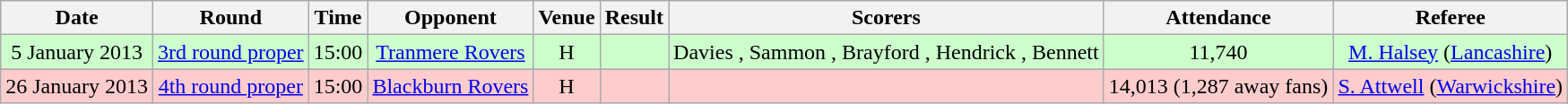<table class="wikitable sortable" style="text-align:center">
<tr>
<th>Date</th>
<th>Round</th>
<th>Time</th>
<th>Opponent</th>
<th>Venue</th>
<th>Result</th>
<th>Scorers</th>
<th>Attendance</th>
<th>Referee</th>
</tr>
<tr bgcolor="#CCFFCC">
<td>5 January 2013</td>
<td><a href='#'>3rd round proper</a></td>
<td>15:00</td>
<td><a href='#'>Tranmere Rovers</a></td>
<td>H</td>
<td></td>
<td>Davies , Sammon , Brayford , Hendrick , Bennett </td>
<td>11,740</td>
<td><a href='#'>M. Halsey</a> (<a href='#'>Lancashire</a>)</td>
</tr>
<tr bgcolor="#FFCCCC">
<td>26 January 2013</td>
<td><a href='#'>4th round proper</a></td>
<td>15:00</td>
<td><a href='#'>Blackburn Rovers</a></td>
<td>H</td>
<td></td>
<td></td>
<td>14,013 (1,287 away fans)</td>
<td><a href='#'>S. Attwell</a> (<a href='#'>Warwickshire</a>)</td>
</tr>
</table>
